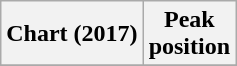<table class="wikitable plainrowheaders">
<tr>
<th scope="col">Chart (2017)</th>
<th scope="col">Peak<br>position</th>
</tr>
<tr>
</tr>
</table>
